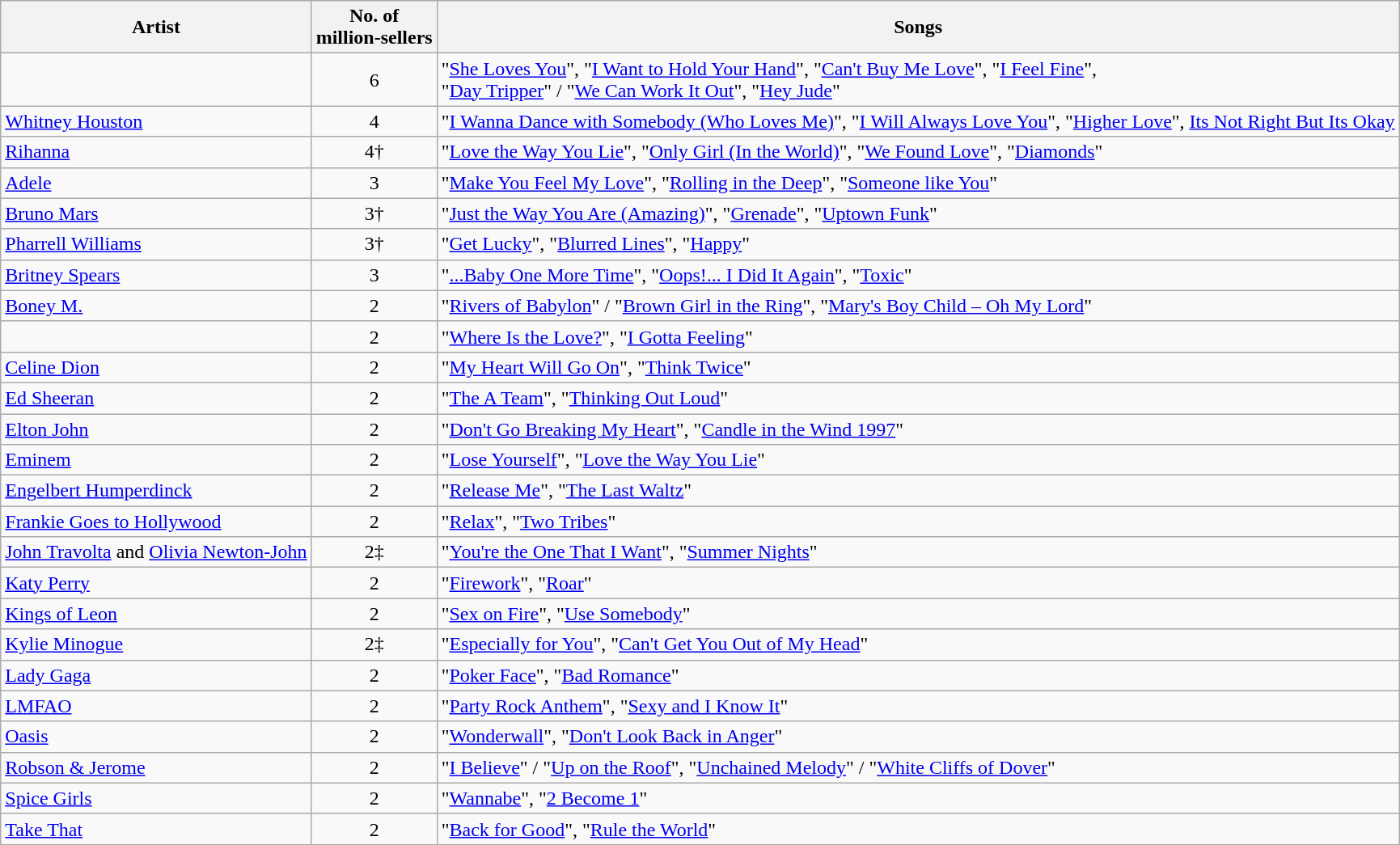<table class="wikitable sortable">
<tr>
<th>Artist</th>
<th>No. of<br>million-sellers</th>
<th>Songs</th>
</tr>
<tr>
<td></td>
<td align="center">6</td>
<td>"<a href='#'>She Loves You</a>", "<a href='#'>I Want to Hold Your Hand</a>", "<a href='#'>Can't Buy Me Love</a>", "<a href='#'>I Feel Fine</a>",<br>"<a href='#'>Day Tripper</a>" / "<a href='#'>We Can Work It Out</a>", "<a href='#'>Hey Jude</a>"</td>
</tr>
<tr>
<td><a href='#'>Whitney Houston</a></td>
<td align="center">4</td>
<td>"<a href='#'>I Wanna Dance with Somebody (Who Loves Me)</a>", "<a href='#'>I Will Always Love You</a>", "<a href='#'>Higher Love</a>", <a href='#'>Its Not Right But Its Okay</a></td>
</tr>
<tr>
<td><a href='#'>Rihanna</a></td>
<td align="center">4†</td>
<td>"<a href='#'>Love the Way You Lie</a>", "<a href='#'>Only Girl (In the World)</a>", "<a href='#'>We Found Love</a>", "<a href='#'>Diamonds</a>"</td>
</tr>
<tr>
<td><a href='#'>Adele</a></td>
<td align="center">3</td>
<td>"<a href='#'>Make You Feel My Love</a>", "<a href='#'>Rolling in the Deep</a>", "<a href='#'>Someone like You</a>"</td>
</tr>
<tr>
<td><a href='#'>Bruno Mars</a></td>
<td align="center">3†</td>
<td>"<a href='#'>Just the Way You Are (Amazing)</a>", "<a href='#'>Grenade</a>", "<a href='#'>Uptown Funk</a>"</td>
</tr>
<tr>
<td><a href='#'>Pharrell Williams</a></td>
<td align="center">3†</td>
<td>"<a href='#'>Get Lucky</a>", "<a href='#'>Blurred Lines</a>", "<a href='#'>Happy</a>"</td>
</tr>
<tr>
<td><a href='#'>Britney Spears</a></td>
<td align="center">3</td>
<td>"<a href='#'>...Baby One More Time</a>", "<a href='#'>Oops!... I Did It Again</a>", "<a href='#'>Toxic</a>"</td>
</tr>
<tr>
<td><a href='#'>Boney M.</a></td>
<td align="center">2</td>
<td>"<a href='#'>Rivers of Babylon</a>" / "<a href='#'>Brown Girl in the Ring</a>", "<a href='#'>Mary's Boy Child – Oh My Lord</a>"</td>
</tr>
<tr>
<td></td>
<td align="center">2</td>
<td>"<a href='#'>Where Is the Love?</a>", "<a href='#'>I Gotta Feeling</a>"</td>
</tr>
<tr>
<td><a href='#'>Celine Dion</a></td>
<td align="center">2</td>
<td>"<a href='#'>My Heart Will Go On</a>", "<a href='#'>Think Twice</a>"</td>
</tr>
<tr>
<td><a href='#'>Ed Sheeran</a></td>
<td align="center">2</td>
<td>"<a href='#'>The A Team</a>", "<a href='#'>Thinking Out Loud</a>"</td>
</tr>
<tr>
<td><a href='#'>Elton John</a></td>
<td align="center">2</td>
<td>"<a href='#'>Don't Go Breaking My Heart</a>", "<a href='#'>Candle in the Wind 1997</a>"</td>
</tr>
<tr>
<td><a href='#'>Eminem</a></td>
<td align="center">2</td>
<td>"<a href='#'>Lose Yourself</a>", "<a href='#'>Love the Way You Lie</a>"</td>
</tr>
<tr>
<td><a href='#'>Engelbert Humperdinck</a></td>
<td align="center">2</td>
<td>"<a href='#'>Release Me</a>", "<a href='#'>The Last Waltz</a>"</td>
</tr>
<tr>
<td><a href='#'>Frankie Goes to Hollywood</a></td>
<td align="center">2</td>
<td>"<a href='#'>Relax</a>", "<a href='#'>Two Tribes</a>"</td>
</tr>
<tr>
<td><a href='#'>John Travolta</a> and <a href='#'>Olivia Newton-John</a></td>
<td align="center">2‡</td>
<td>"<a href='#'>You're the One That I Want</a>", "<a href='#'>Summer Nights</a>"</td>
</tr>
<tr>
<td><a href='#'>Katy Perry</a></td>
<td align="center">2</td>
<td>"<a href='#'>Firework</a>", "<a href='#'>Roar</a>"</td>
</tr>
<tr>
<td><a href='#'>Kings of Leon</a></td>
<td align="center">2</td>
<td>"<a href='#'>Sex on Fire</a>", "<a href='#'>Use Somebody</a>"</td>
</tr>
<tr>
<td><a href='#'>Kylie Minogue</a></td>
<td align="center">2‡</td>
<td>"<a href='#'>Especially for You</a>", "<a href='#'>Can't Get You Out of My Head</a>"</td>
</tr>
<tr>
<td><a href='#'>Lady Gaga</a></td>
<td align="center">2</td>
<td>"<a href='#'>Poker Face</a>", "<a href='#'>Bad Romance</a>"</td>
</tr>
<tr>
<td><a href='#'>LMFAO</a></td>
<td align="center">2</td>
<td>"<a href='#'>Party Rock Anthem</a>", "<a href='#'>Sexy and I Know It</a>"</td>
</tr>
<tr>
<td><a href='#'>Oasis</a></td>
<td align="center">2</td>
<td>"<a href='#'>Wonderwall</a>", "<a href='#'>Don't Look Back in Anger</a>"</td>
</tr>
<tr>
<td><a href='#'>Robson & Jerome</a></td>
<td align="center">2</td>
<td>"<a href='#'>I Believe</a>" / "<a href='#'>Up on the Roof</a>", "<a href='#'>Unchained Melody</a>" / "<a href='#'>White Cliffs of Dover</a>"</td>
</tr>
<tr>
<td><a href='#'>Spice Girls</a></td>
<td align="center">2</td>
<td>"<a href='#'>Wannabe</a>", "<a href='#'>2 Become 1</a>"</td>
</tr>
<tr>
<td><a href='#'>Take That</a></td>
<td align="center">2</td>
<td>"<a href='#'>Back for Good</a>", "<a href='#'>Rule the World</a>"</td>
</tr>
<tr>
</tr>
</table>
